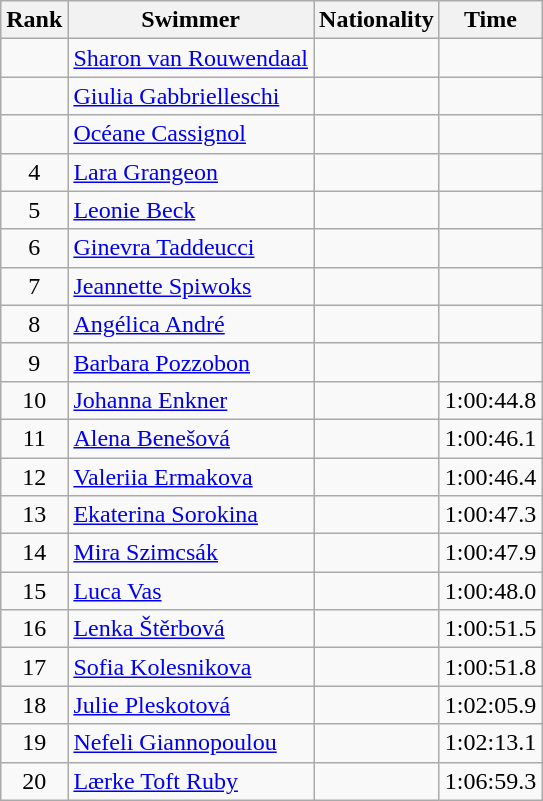<table class="wikitable sortable" style="text-align:center">
<tr>
<th>Rank</th>
<th>Swimmer</th>
<th>Nationality</th>
<th>Time</th>
</tr>
<tr>
<td></td>
<td align=left><a href='#'>Sharon van Rouwendaal</a></td>
<td align=left></td>
<td></td>
</tr>
<tr>
<td></td>
<td align=left><a href='#'>Giulia Gabbrielleschi</a></td>
<td align=left></td>
<td></td>
</tr>
<tr>
<td></td>
<td align=left><a href='#'>Océane Cassignol</a></td>
<td align=left></td>
<td></td>
</tr>
<tr>
<td>4</td>
<td align=left><a href='#'>Lara Grangeon</a></td>
<td align=left></td>
<td></td>
</tr>
<tr>
<td>5</td>
<td align=left><a href='#'>Leonie Beck</a></td>
<td align=left></td>
<td></td>
</tr>
<tr>
<td>6</td>
<td align=left><a href='#'>Ginevra Taddeucci</a></td>
<td align=left></td>
<td></td>
</tr>
<tr>
<td>7</td>
<td align=left><a href='#'>Jeannette Spiwoks</a></td>
<td align=left></td>
<td></td>
</tr>
<tr>
<td>8</td>
<td align=left><a href='#'>Angélica André</a></td>
<td align=left></td>
<td></td>
</tr>
<tr>
<td>9</td>
<td align=left><a href='#'>Barbara Pozzobon</a></td>
<td align=left></td>
<td></td>
</tr>
<tr>
<td>10</td>
<td align=left><a href='#'>Johanna Enkner</a></td>
<td align=left></td>
<td>1:00:44.8</td>
</tr>
<tr>
<td>11</td>
<td align=left><a href='#'>Alena Benešová</a></td>
<td align=left></td>
<td>1:00:46.1</td>
</tr>
<tr>
<td>12</td>
<td align=left><a href='#'>Valeriia Ermakova</a></td>
<td align=left></td>
<td>1:00:46.4</td>
</tr>
<tr>
<td>13</td>
<td align=left><a href='#'>Ekaterina Sorokina</a></td>
<td align=left></td>
<td>1:00:47.3</td>
</tr>
<tr>
<td>14</td>
<td align=left><a href='#'>Mira Szimcsák</a></td>
<td align=left></td>
<td>1:00:47.9</td>
</tr>
<tr>
<td>15</td>
<td align=left><a href='#'>Luca Vas</a></td>
<td align=left></td>
<td>1:00:48.0</td>
</tr>
<tr>
<td>16</td>
<td align=left><a href='#'>Lenka Štěrbová</a></td>
<td align=left></td>
<td>1:00:51.5</td>
</tr>
<tr>
<td>17</td>
<td align=left><a href='#'>Sofia Kolesnikova</a></td>
<td align=left></td>
<td>1:00:51.8</td>
</tr>
<tr>
<td>18</td>
<td align=left><a href='#'>Julie Pleskotová</a></td>
<td align=left></td>
<td>1:02:05.9</td>
</tr>
<tr>
<td>19</td>
<td align=left><a href='#'>Nefeli Giannopoulou</a></td>
<td align=left></td>
<td>1:02:13.1</td>
</tr>
<tr>
<td>20</td>
<td align=left><a href='#'>Lærke Toft Ruby</a></td>
<td align=left></td>
<td>1:06:59.3</td>
</tr>
</table>
